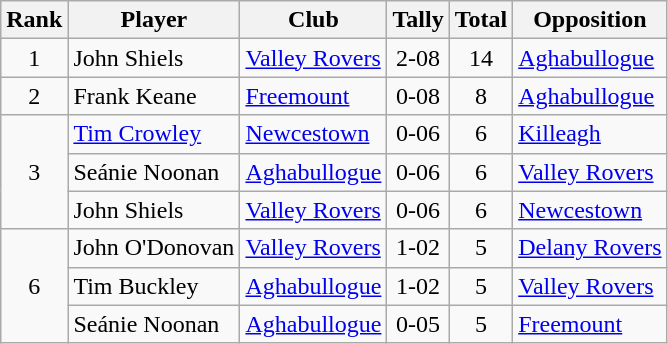<table class="wikitable">
<tr>
<th>Rank</th>
<th>Player</th>
<th>Club</th>
<th>Tally</th>
<th>Total</th>
<th>Opposition</th>
</tr>
<tr>
<td rowspan="1" style="text-align:center;">1</td>
<td>John Shiels</td>
<td><a href='#'>Valley Rovers</a></td>
<td align=center>2-08</td>
<td align=center>14</td>
<td><a href='#'>Aghabullogue</a></td>
</tr>
<tr>
<td rowspan="1" style="text-align:center;">2</td>
<td>Frank Keane</td>
<td><a href='#'>Freemount</a></td>
<td align=center>0-08</td>
<td align=center>8</td>
<td><a href='#'>Aghabullogue</a></td>
</tr>
<tr>
<td rowspan="3" style="text-align:center;">3</td>
<td><a href='#'>Tim Crowley</a></td>
<td><a href='#'>Newcestown</a></td>
<td align=center>0-06</td>
<td align=center>6</td>
<td><a href='#'>Killeagh</a></td>
</tr>
<tr>
<td>Seánie Noonan</td>
<td><a href='#'>Aghabullogue</a></td>
<td align=center>0-06</td>
<td align=center>6</td>
<td><a href='#'>Valley Rovers</a></td>
</tr>
<tr>
<td>John Shiels</td>
<td><a href='#'>Valley Rovers</a></td>
<td align=center>0-06</td>
<td align=center>6</td>
<td><a href='#'>Newcestown</a></td>
</tr>
<tr>
<td rowspan="3" style="text-align:center;">6</td>
<td>John O'Donovan</td>
<td><a href='#'>Valley Rovers</a></td>
<td align=center>1-02</td>
<td align=center>5</td>
<td><a href='#'>Delany Rovers</a></td>
</tr>
<tr>
<td>Tim Buckley</td>
<td><a href='#'>Aghabullogue</a></td>
<td align=center>1-02</td>
<td align=center>5</td>
<td><a href='#'>Valley Rovers</a></td>
</tr>
<tr>
<td>Seánie Noonan</td>
<td><a href='#'>Aghabullogue</a></td>
<td align=center>0-05</td>
<td align=center>5</td>
<td><a href='#'>Freemount</a></td>
</tr>
</table>
